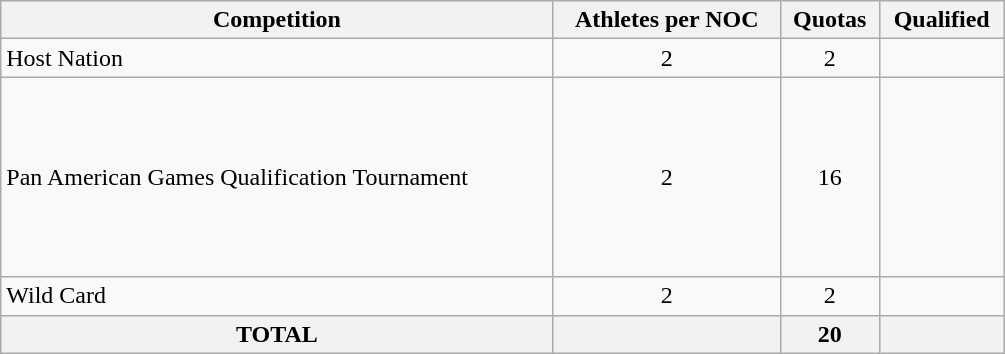<table class = "wikitable" width=670>
<tr>
<th>Competition</th>
<th>Athletes per NOC</th>
<th>Quotas</th>
<th>Qualified</th>
</tr>
<tr>
<td>Host Nation</td>
<td align="center">2</td>
<td align="center">2</td>
<td></td>
</tr>
<tr>
<td>Pan American Games Qualification Tournament</td>
<td align="center">2</td>
<td align="center">16</td>
<td><br><br><br><br><br><br><br></td>
</tr>
<tr>
<td>Wild Card</td>
<td align="center">2</td>
<td align="center">2</td>
<td></td>
</tr>
<tr>
<th>TOTAL</th>
<th></th>
<th>20</th>
<th></th>
</tr>
</table>
